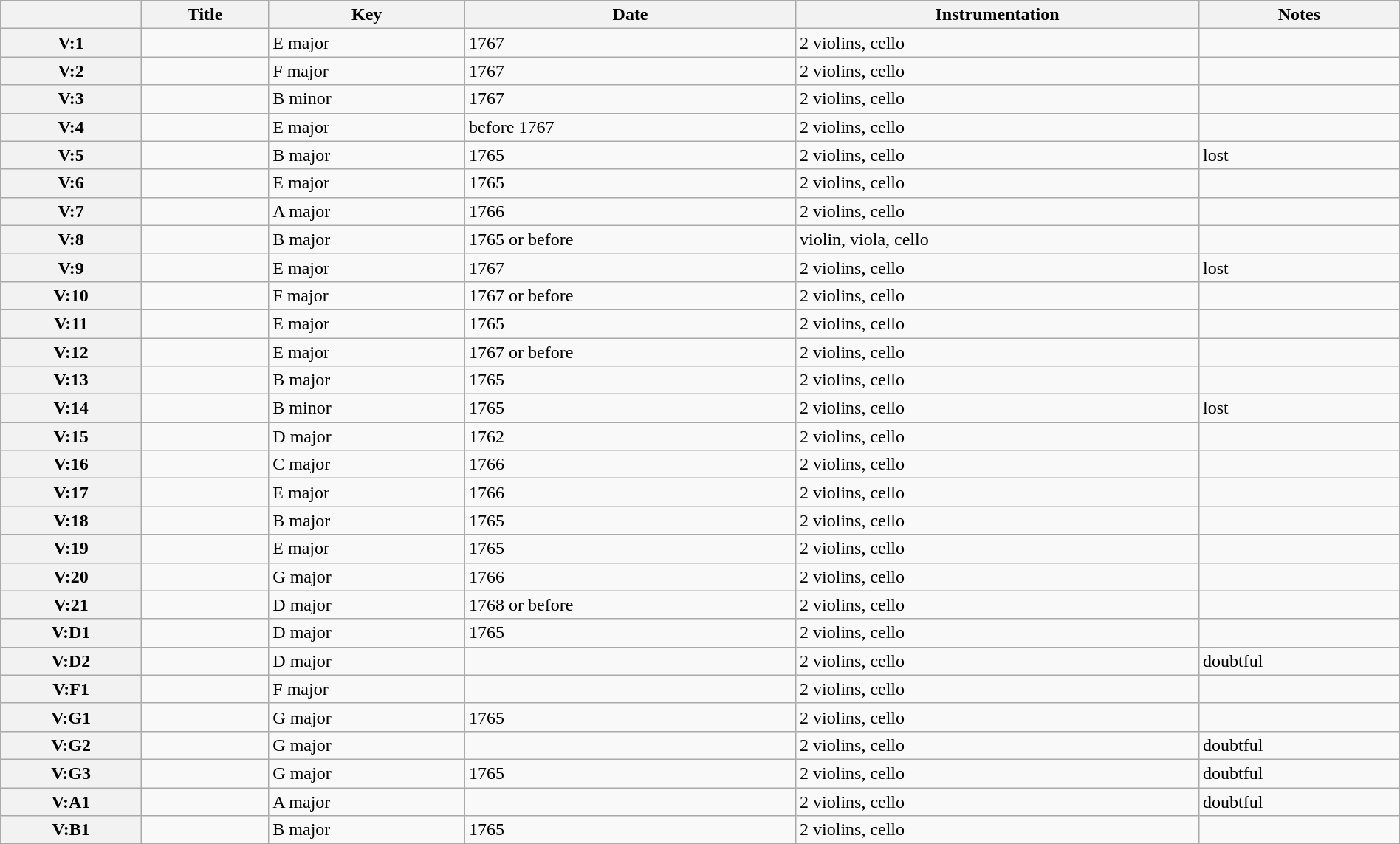<table class="wikitable sortable" style="text-align: left" width=100%>
<tr>
<th scope="col"><a href='#'></a></th>
<th scope="col">Title</th>
<th scope="col">Key</th>
<th scope="col">Date</th>
<th scope="col">Instrumentation</th>
<th scope="col">Notes</th>
</tr>
<tr>
<th scope="row">V:1</th>
<td></td>
<td>E major</td>
<td>1767</td>
<td>2 violins, cello</td>
<td></td>
</tr>
<tr>
<th scope="row">V:2</th>
<td></td>
<td>F major</td>
<td>1767</td>
<td>2 violins, cello</td>
<td></td>
</tr>
<tr>
<th scope="row">V:3</th>
<td></td>
<td>B minor</td>
<td>1767</td>
<td>2 violins, cello</td>
<td></td>
</tr>
<tr>
<th scope="row">V:4</th>
<td></td>
<td>E major</td>
<td>before 1767</td>
<td>2 violins, cello</td>
<td></td>
</tr>
<tr>
<th scope="row">V:5</th>
<td></td>
<td>B major</td>
<td> 1765</td>
<td>2 violins, cello</td>
<td>lost</td>
</tr>
<tr>
<th scope="row">V:6</th>
<td></td>
<td>E major</td>
<td> 1765</td>
<td>2 violins, cello</td>
<td></td>
</tr>
<tr>
<th scope="row">V:7</th>
<td></td>
<td>A major</td>
<td>1766</td>
<td>2 violins, cello</td>
<td></td>
</tr>
<tr>
<th scope="row">V:8</th>
<td></td>
<td>B major</td>
<td>1765 or before</td>
<td>violin, viola, cello</td>
<td></td>
</tr>
<tr>
<th scope="row">V:9</th>
<td></td>
<td>E major</td>
<td>1767</td>
<td>2 violins, cello</td>
<td>lost</td>
</tr>
<tr>
<th scope="row">V:10</th>
<td></td>
<td>F major</td>
<td>1767 or before</td>
<td>2 violins, cello</td>
<td></td>
</tr>
<tr>
<th scope="row">V:11</th>
<td></td>
<td>E major</td>
<td>1765</td>
<td>2 violins, cello</td>
<td></td>
</tr>
<tr>
<th scope="row">V:12</th>
<td></td>
<td>E major</td>
<td>1767 or before</td>
<td>2 violins, cello</td>
<td></td>
</tr>
<tr>
<th scope="row">V:13</th>
<td></td>
<td>B major</td>
<td>1765</td>
<td>2 violins, cello</td>
<td></td>
</tr>
<tr>
<th scope="row">V:14</th>
<td></td>
<td>B minor</td>
<td>1765</td>
<td>2 violins, cello</td>
<td>lost</td>
</tr>
<tr>
<th scope="row">V:15</th>
<td></td>
<td>D major</td>
<td>1762</td>
<td>2 violins, cello</td>
<td></td>
</tr>
<tr>
<th scope="row">V:16</th>
<td></td>
<td>C major</td>
<td>1766</td>
<td>2 violins, cello</td>
<td></td>
</tr>
<tr>
<th scope="row">V:17</th>
<td></td>
<td>E major</td>
<td>1766</td>
<td>2 violins, cello</td>
<td></td>
</tr>
<tr>
<th scope="row">V:18</th>
<td></td>
<td>B major</td>
<td>1765</td>
<td>2 violins, cello</td>
<td></td>
</tr>
<tr>
<th scope="row">V:19</th>
<td></td>
<td>E major</td>
<td>1765</td>
<td>2 violins, cello</td>
<td></td>
</tr>
<tr>
<th scope="row">V:20</th>
<td></td>
<td>G major</td>
<td>1766</td>
<td>2 violins, cello</td>
<td></td>
</tr>
<tr>
<th scope="row">V:21</th>
<td></td>
<td>D major</td>
<td>1768 or before</td>
<td>2 violins, cello</td>
<td></td>
</tr>
<tr>
<th scope="row">V:D1</th>
<td></td>
<td>D major</td>
<td> 1765</td>
<td>2 violins, cello</td>
<td></td>
</tr>
<tr>
<th scope="row">V:D2</th>
<td></td>
<td>D major</td>
<td></td>
<td>2 violins, cello</td>
<td>doubtful</td>
</tr>
<tr>
<th scope="row">V:F1</th>
<td></td>
<td>F major</td>
<td></td>
<td>2 violins, cello</td>
<td></td>
</tr>
<tr>
<th scope="row">V:G1</th>
<td></td>
<td>G major</td>
<td> 1765</td>
<td>2 violins, cello</td>
<td></td>
</tr>
<tr>
<th scope="row">V:G2</th>
<td></td>
<td>G major</td>
<td></td>
<td>2 violins, cello</td>
<td>doubtful</td>
</tr>
<tr>
<th scope="row">V:G3</th>
<td></td>
<td>G major</td>
<td> 1765</td>
<td>2 violins, cello</td>
<td>doubtful</td>
</tr>
<tr>
<th scope="row">V:A1</th>
<td></td>
<td>A major</td>
<td></td>
<td>2 violins, cello</td>
<td>doubtful</td>
</tr>
<tr>
<th scope="row">V:B1</th>
<td></td>
<td>B major</td>
<td> 1765</td>
<td>2 violins, cello</td>
<td></td>
</tr>
</table>
